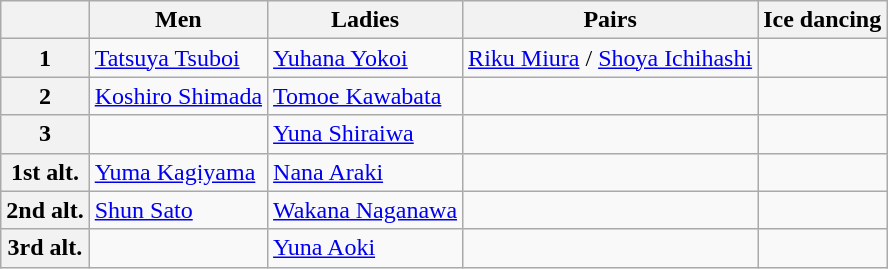<table class="wikitable">
<tr>
<th></th>
<th>Men</th>
<th>Ladies</th>
<th>Pairs</th>
<th>Ice dancing</th>
</tr>
<tr>
<th>1</th>
<td><a href='#'>Tatsuya Tsuboi</a></td>
<td><a href='#'>Yuhana Yokoi</a></td>
<td><a href='#'>Riku Miura</a> / <a href='#'>Shoya Ichihashi</a></td>
<td></td>
</tr>
<tr>
<th>2</th>
<td><a href='#'>Koshiro Shimada</a></td>
<td><a href='#'>Tomoe Kawabata</a></td>
<td></td>
<td></td>
</tr>
<tr>
<th>3</th>
<td></td>
<td><a href='#'>Yuna Shiraiwa</a></td>
<td></td>
<td></td>
</tr>
<tr>
<th>1st alt.</th>
<td><a href='#'>Yuma Kagiyama</a></td>
<td><a href='#'>Nana Araki</a></td>
<td></td>
<td></td>
</tr>
<tr>
<th>2nd alt.</th>
<td><a href='#'>Shun Sato</a></td>
<td><a href='#'>Wakana Naganawa</a></td>
<td></td>
<td></td>
</tr>
<tr>
<th>3rd alt.</th>
<td></td>
<td><a href='#'>Yuna Aoki</a></td>
<td></td>
<td></td>
</tr>
</table>
